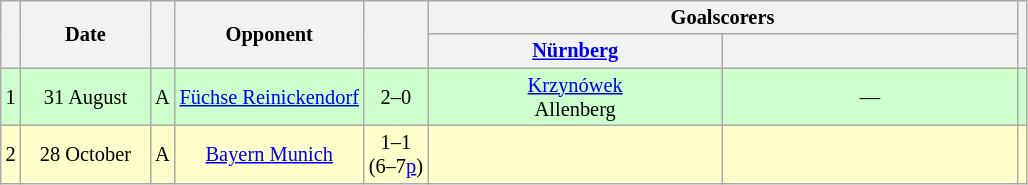<table class="wikitable" Style="text-align: center;font-size:85%">
<tr>
<th rowspan="2"></th>
<th rowspan="2" style="width:80px">Date</th>
<th rowspan="2"></th>
<th rowspan="2">Opponent</th>
<th rowspan="2"><br></th>
<th colspan="2">Goalscorers</th>
<th rowspan="2"></th>
</tr>
<tr>
<th style="width:190px"><a href='#'>Nürnberg</a></th>
<th style="width:190px"></th>
</tr>
<tr style="background:#cfc">
<td>1</td>
<td>31 August</td>
<td>A</td>
<td><a href='#'>Füchse Reinickendorf</a></td>
<td>2–0</td>
<td><a href='#'>Krzynówek</a> <br>Allenberg </td>
<td>—</td>
<td></td>
</tr>
<tr style="background:#ffc">
<td>2</td>
<td>28 October</td>
<td>A</td>
<td><a href='#'>Bayern Munich</a></td>
<td>1–1<br>(6–7<a href='#'>p</a>)</td>
<td></td>
<td></td>
<td></td>
</tr>
</table>
